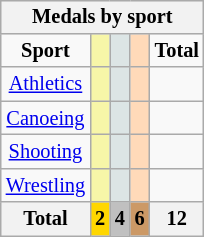<table class="wikitable" style="font-size:85%; float: right;">
<tr style="background:#efefef;">
<th colspan=5><strong>Medals by sport</strong></th>
</tr>
<tr align=center>
<td><strong>Sport</strong></td>
<td bgcolor=#f7f6a8></td>
<td bgcolor=#dce5e5></td>
<td bgcolor=#ffdab9></td>
<td><strong>Total</strong></td>
</tr>
<tr align=center>
<td><a href='#'>Athletics</a></td>
<td style="background:#F7F6A8;"></td>
<td style="background:#DCE5E5;"></td>
<td style="background:#FFDAB9;"></td>
<td></td>
</tr>
<tr align=center>
<td><a href='#'>Canoeing</a></td>
<td style="background:#F7F6A8;"></td>
<td style="background:#DCE5E5;"></td>
<td style="background:#FFDAB9;"></td>
<td></td>
</tr>
<tr align=center>
<td><a href='#'>Shooting</a></td>
<td style="background:#F7F6A8;"></td>
<td style="background:#DCE5E5;"></td>
<td style="background:#FFDAB9;"></td>
<td></td>
</tr>
<tr align=center>
<td><a href='#'>Wrestling</a></td>
<td style="background:#F7F6A8;"></td>
<td style="background:#DCE5E5;"></td>
<td style="background:#FFDAB9;"></td>
<td></td>
</tr>
<tr align=center>
<th><strong>Total</strong></th>
<th style="background:gold;"><strong>2</strong></th>
<th style="background:silver;"><strong>4</strong></th>
<th style="background:#c96;"><strong>6</strong></th>
<th><strong>12</strong></th>
</tr>
</table>
